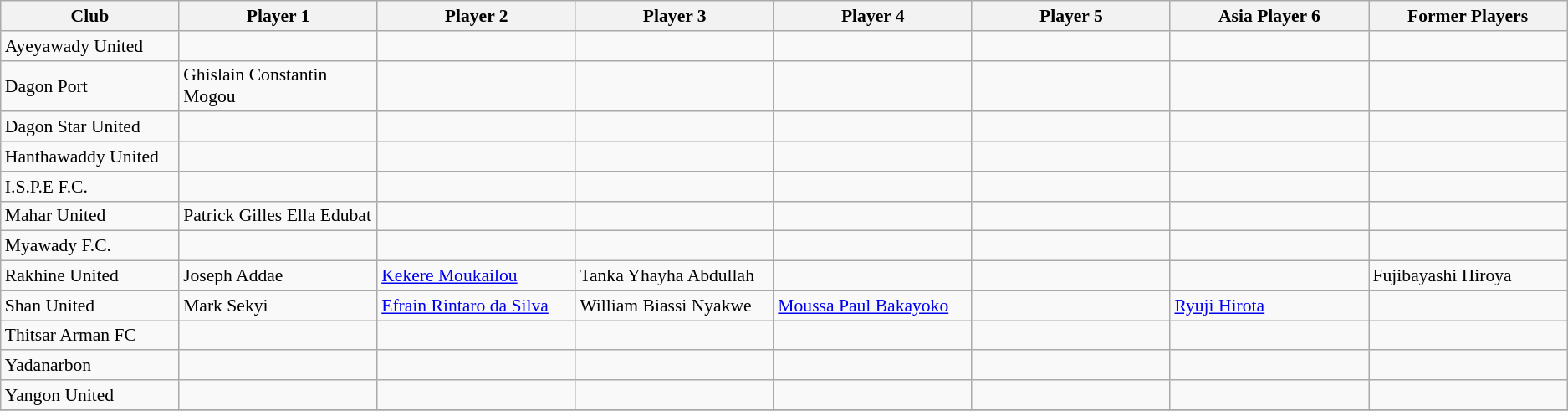<table class="wikitable sortable" style="font-size:90%;">
<tr>
<th style="width:9%">Club</th>
<th style="width:10%">Player 1</th>
<th style="width:10%">Player 2</th>
<th style="width:10%">Player 3</th>
<th style="width:10%">Player 4</th>
<th style="width:10%">Player 5</th>
<th style="width:10%">Asia Player 6</th>
<th style="width:10%">Former Players</th>
</tr>
<tr>
<td>Ayeyawady United</td>
<td></td>
<td></td>
<td></td>
<td></td>
<td></td>
<td></td>
<td></td>
</tr>
<tr>
<td>Dagon Port</td>
<td> Ghislain Constantin Mogou</td>
<td></td>
<td></td>
<td></td>
<td></td>
<td></td>
<td></td>
</tr>
<tr>
<td>Dagon Star United</td>
<td></td>
<td></td>
<td></td>
<td></td>
<td></td>
<td></td>
<td></td>
</tr>
<tr>
<td>Hanthawaddy United</td>
<td></td>
<td></td>
<td></td>
<td></td>
<td></td>
<td></td>
<td></td>
</tr>
<tr>
<td>I.S.P.E F.C.</td>
<td></td>
<td></td>
<td></td>
<td></td>
<td></td>
<td></td>
<td></td>
</tr>
<tr>
<td>Mahar United</td>
<td> Patrick Gilles Ella Edubat</td>
<td></td>
<td></td>
<td></td>
<td></td>
<td></td>
<td></td>
</tr>
<tr>
<td>Myawady F.C.</td>
<td></td>
<td></td>
<td></td>
<td></td>
<td></td>
<td></td>
<td></td>
</tr>
<tr>
<td>Rakhine United</td>
<td> Joseph Addae</td>
<td> <a href='#'>Kekere Moukailou</a></td>
<td>Tanka Yhayha Abdullah</td>
<td></td>
<td></td>
<td></td>
<td> Fujibayashi Hiroya</td>
</tr>
<tr>
<td>Shan United</td>
<td> Mark Sekyi</td>
<td> <a href='#'>Efrain Rintaro da Silva</a></td>
<td> William Biassi Nyakwe</td>
<td> <a href='#'>Moussa Paul Bakayoko</a></td>
<td></td>
<td> <a href='#'>Ryuji Hirota</a></td>
<td></td>
</tr>
<tr>
<td>Thitsar Arman FC</td>
<td></td>
<td></td>
<td></td>
<td></td>
<td></td>
<td></td>
<td></td>
</tr>
<tr>
<td>Yadanarbon</td>
<td></td>
<td></td>
<td></td>
<td></td>
<td></td>
<td></td>
<td></td>
</tr>
<tr>
<td>Yangon United</td>
<td></td>
<td></td>
<td></td>
<td></td>
<td></td>
<td></td>
<td></td>
</tr>
<tr>
</tr>
</table>
